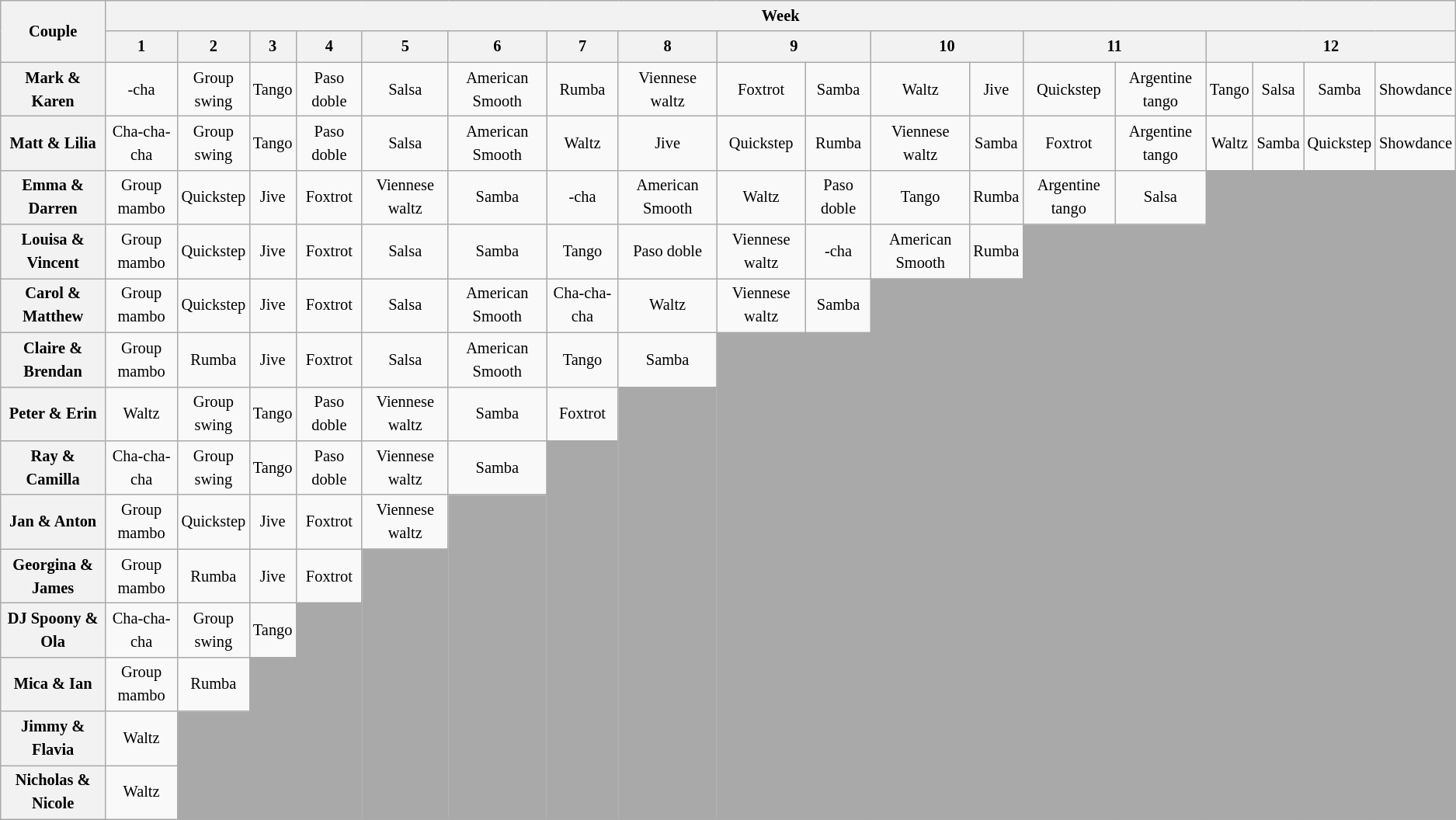<table class="wikitable unsortable" style="text-align:center; font-size:85%; line-height:20px">
<tr>
<th rowspan="2">Couple</th>
<th colspan="18">Week</th>
</tr>
<tr>
<th scope="col">1</th>
<th scope="col">2</th>
<th scope="col">3</th>
<th scope="col">4</th>
<th scope="col">5</th>
<th scope="col">6</th>
<th scope="col">7</th>
<th scope="col">8</th>
<th scope="col" colspan=2>9</th>
<th scope="col" colspan=2>10</th>
<th scope="col" colspan=2>11</th>
<th scope="col" colspan=4>12</th>
</tr>
<tr>
<th scope="row">Mark & Karen</th>
<td>-cha</td>
<td>Group<br>swing</td>
<td>Tango</td>
<td>Paso doble</td>
<td>Salsa</td>
<td>American Smooth</td>
<td>Rumba</td>
<td>Viennese waltz</td>
<td>Foxtrot</td>
<td>Samba</td>
<td>Waltz</td>
<td>Jive</td>
<td>Quickstep</td>
<td>Argentine tango</td>
<td>Tango</td>
<td>Salsa</td>
<td>Samba</td>
<td>Showdance</td>
</tr>
<tr>
<th scope="row">Matt & Lilia</th>
<td>Cha-cha-cha</td>
<td>Group<br>swing</td>
<td>Tango</td>
<td>Paso doble</td>
<td>Salsa</td>
<td>American Smooth</td>
<td>Waltz</td>
<td>Jive</td>
<td>Quickstep</td>
<td>Rumba</td>
<td>Viennese waltz</td>
<td>Samba</td>
<td>Foxtrot</td>
<td>Argentine tango</td>
<td>Waltz</td>
<td>Samba</td>
<td>Quickstep</td>
<td>Showdance</td>
</tr>
<tr>
<th scope="row">Emma & Darren</th>
<td>Group<br>mambo</td>
<td>Quickstep</td>
<td>Jive</td>
<td>Foxtrot</td>
<td>Viennese waltz</td>
<td>Samba</td>
<td>-cha</td>
<td>American Smooth</td>
<td>Waltz</td>
<td>Paso doble</td>
<td>Tango</td>
<td>Rumba</td>
<td>Argentine tango</td>
<td>Salsa</td>
<td colspan="4" rowspan="12" bgcolor="darkgray"></td>
</tr>
<tr>
<th scope="row">Louisa & Vincent</th>
<td>Group<br>mambo</td>
<td>Quickstep</td>
<td>Jive</td>
<td>Foxtrot</td>
<td>Salsa</td>
<td>Samba</td>
<td>Tango</td>
<td>Paso doble</td>
<td>Viennese waltz</td>
<td>-cha</td>
<td>American Smooth</td>
<td>Rumba</td>
<td colspan="2" rowspan="11" bgcolor="darkgray"></td>
</tr>
<tr>
<th scope="row">Carol & Matthew</th>
<td>Group<br>mambo</td>
<td>Quickstep</td>
<td>Jive</td>
<td>Foxtrot</td>
<td>Salsa</td>
<td>American Smooth</td>
<td>Cha-cha-cha</td>
<td>Waltz</td>
<td>Viennese waltz</td>
<td>Samba</td>
<td colspan="2" rowspan="10" bgcolor="darkgray"></td>
</tr>
<tr>
<th scope="row">Claire & Brendan</th>
<td>Group<br>mambo</td>
<td>Rumba</td>
<td>Jive</td>
<td>Foxtrot</td>
<td>Salsa</td>
<td>American Smooth</td>
<td>Tango</td>
<td>Samba</td>
<td colspan="2" rowspan="9" bgcolor="darkgray"></td>
</tr>
<tr>
<th scope="row">Peter & Erin</th>
<td>Waltz</td>
<td>Group<br>swing</td>
<td>Tango</td>
<td>Paso doble</td>
<td>Viennese waltz</td>
<td>Samba</td>
<td>Foxtrot</td>
<td rowspan="8" bgcolor="darkgray"></td>
</tr>
<tr>
<th scope="row">Ray & Camilla</th>
<td>Cha-cha-cha</td>
<td>Group<br>swing</td>
<td>Tango</td>
<td>Paso doble</td>
<td>Viennese waltz</td>
<td>Samba</td>
<td rowspan="7" bgcolor="darkgray"></td>
</tr>
<tr>
<th scope="row">Jan & Anton</th>
<td>Group<br>mambo</td>
<td>Quickstep</td>
<td>Jive</td>
<td>Foxtrot</td>
<td>Viennese waltz</td>
<td rowspan="6" bgcolor="darkgray"></td>
</tr>
<tr>
<th scope="row">Georgina & James</th>
<td>Group<br>mambo</td>
<td>Rumba</td>
<td>Jive</td>
<td>Foxtrot</td>
<td rowspan="5" bgcolor="darkgray"></td>
</tr>
<tr>
<th scope="row">DJ Spoony & Ola</th>
<td>Cha-cha-cha</td>
<td>Group<br>swing</td>
<td>Tango</td>
<td rowspan="4" bgcolor="darkgray"></td>
</tr>
<tr>
<th scope="row">Mica & Ian</th>
<td>Group<br>mambo</td>
<td>Rumba</td>
<td rowspan="3" bgcolor="darkgray"></td>
</tr>
<tr>
<th scope="row">Jimmy & Flavia</th>
<td>Waltz</td>
<td rowspan="2" bgcolor="darkgray"></td>
</tr>
<tr>
<th scope="row">Nicholas & Nicole</th>
<td>Waltz</td>
</tr>
</table>
